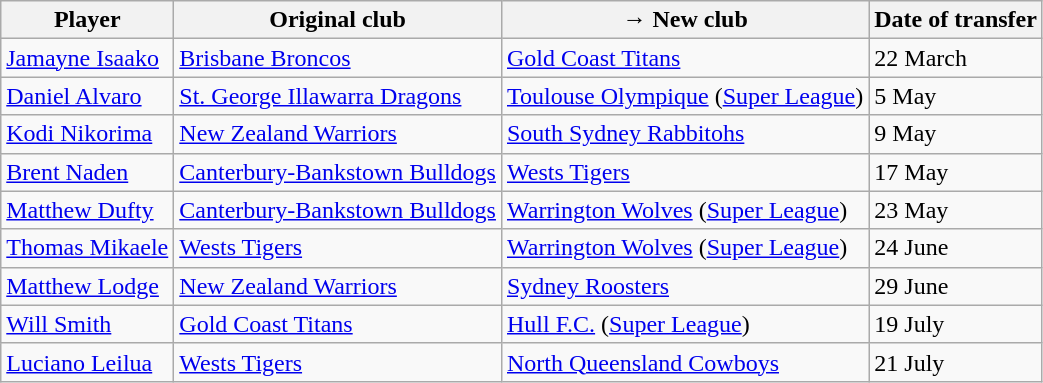<table class="wikitable sortable">
<tr>
<th>Player</th>
<th>Original club</th>
<th>→ New club</th>
<th>Date of transfer</th>
</tr>
<tr>
<td><a href='#'>Jamayne Isaako</a></td>
<td><a href='#'>Brisbane Broncos</a></td>
<td><a href='#'>Gold Coast Titans</a></td>
<td>22 March</td>
</tr>
<tr>
<td><a href='#'>Daniel Alvaro</a></td>
<td><a href='#'>St. George Illawarra Dragons</a></td>
<td><a href='#'>Toulouse Olympique</a> (<a href='#'>Super League</a>)</td>
<td>5 May</td>
</tr>
<tr>
<td><a href='#'>Kodi Nikorima</a></td>
<td><a href='#'>New Zealand Warriors</a></td>
<td><a href='#'>South Sydney Rabbitohs</a></td>
<td>9 May</td>
</tr>
<tr>
<td><a href='#'>Brent Naden</a></td>
<td><a href='#'>Canterbury-Bankstown Bulldogs</a></td>
<td><a href='#'>Wests Tigers</a></td>
<td>17 May</td>
</tr>
<tr>
<td><a href='#'>Matthew Dufty</a></td>
<td><a href='#'>Canterbury-Bankstown Bulldogs</a></td>
<td><a href='#'>Warrington Wolves</a> (<a href='#'>Super League</a>)</td>
<td>23 May</td>
</tr>
<tr>
<td><a href='#'>Thomas Mikaele</a></td>
<td><a href='#'>Wests Tigers</a></td>
<td><a href='#'>Warrington Wolves</a> (<a href='#'>Super League</a>)</td>
<td>24 June</td>
</tr>
<tr>
<td><a href='#'>Matthew Lodge</a></td>
<td><a href='#'>New Zealand Warriors</a></td>
<td><a href='#'>Sydney Roosters</a></td>
<td>29 June</td>
</tr>
<tr>
<td><a href='#'>Will Smith</a></td>
<td><a href='#'>Gold Coast Titans</a></td>
<td><a href='#'>Hull F.C.</a> (<a href='#'>Super League</a>)</td>
<td>19 July</td>
</tr>
<tr>
<td><a href='#'>Luciano Leilua</a></td>
<td><a href='#'>Wests Tigers</a></td>
<td><a href='#'>North Queensland Cowboys</a></td>
<td>21 July</td>
</tr>
</table>
